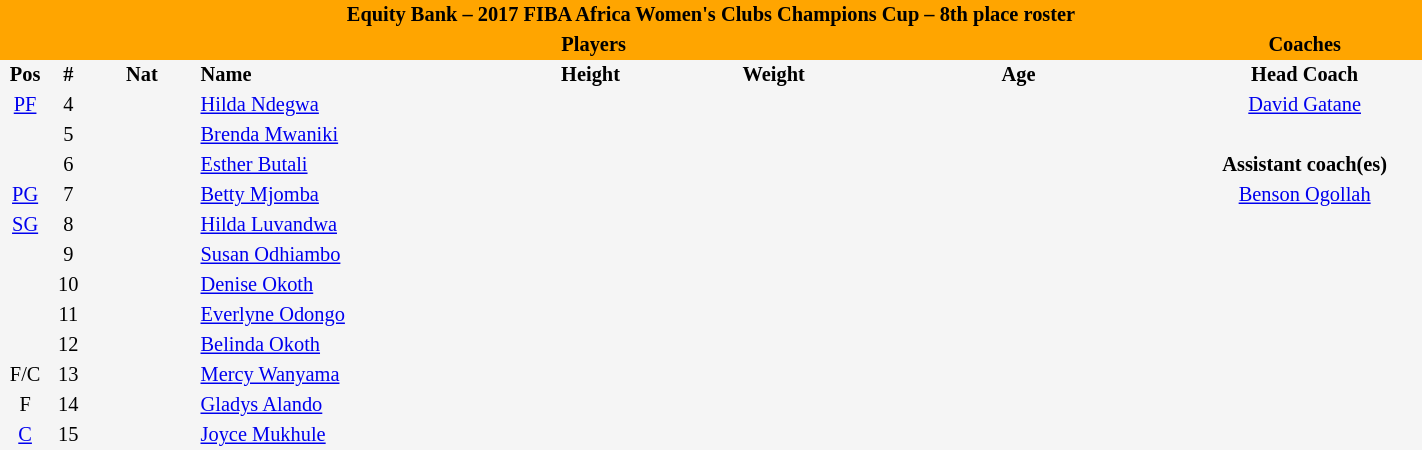<table border=0 cellpadding=2 cellspacing=0  |- bgcolor=#f5f5f5 style="text-align:center; font-size:85%;" width=75%>
<tr>
<td colspan="8" style="background: orange; color: black"><strong>Equity Bank – 2017 FIBA Africa Women's Clubs Champions Cup – 8th place roster</strong></td>
</tr>
<tr>
<td colspan="7" style="background: orange; color: black"><strong>Players</strong></td>
<td style="background: orange; color: black"><strong>Coaches</strong></td>
</tr>
<tr style="background=#f5f5f5; color: black">
<th width=5px>Pos</th>
<th width=5px>#</th>
<th width=50px>Nat</th>
<th width=135px align=left>Name</th>
<th width=100px>Height</th>
<th width=70px>Weight</th>
<th width=160px>Age</th>
<th width=110px>Head Coach</th>
</tr>
<tr>
<td><a href='#'>PF</a></td>
<td>4</td>
<td></td>
<td align=left><a href='#'>Hilda Ndegwa</a></td>
<td></td>
<td></td>
<td><span></span></td>
<td> <a href='#'>David Gatane</a></td>
</tr>
<tr>
<td></td>
<td>5</td>
<td></td>
<td align=left><a href='#'>Brenda Mwaniki</a></td>
<td></td>
<td></td>
<td><span></span></td>
</tr>
<tr>
<td></td>
<td>6</td>
<td></td>
<td align=left><a href='#'>Esther Butali</a></td>
<td></td>
<td></td>
<td><span></span></td>
<td><strong>Assistant coach(es)</strong></td>
</tr>
<tr>
<td><a href='#'>PG</a></td>
<td>7</td>
<td></td>
<td align=left><a href='#'>Betty Mjomba</a></td>
<td><span></span></td>
<td></td>
<td><span></span></td>
<td> <a href='#'>Benson Ogollah</a></td>
</tr>
<tr>
<td><a href='#'>SG</a></td>
<td>8</td>
<td></td>
<td align=left><a href='#'>Hilda Luvandwa</a></td>
<td><span></span></td>
<td></td>
<td><span></span></td>
</tr>
<tr>
<td></td>
<td>9</td>
<td></td>
<td align=left><a href='#'>Susan Odhiambo</a></td>
<td></td>
<td></td>
<td><span></span></td>
</tr>
<tr>
<td></td>
<td>10</td>
<td></td>
<td align=left><a href='#'>Denise Okoth</a></td>
<td></td>
<td></td>
<td><span></span></td>
</tr>
<tr>
<td></td>
<td>11</td>
<td></td>
<td align=left><a href='#'>Everlyne Odongo</a></td>
<td></td>
<td></td>
<td><span></span></td>
</tr>
<tr>
<td></td>
<td>12</td>
<td></td>
<td align=left><a href='#'>Belinda Okoth</a></td>
<td><span></span></td>
<td></td>
<td><span></span></td>
</tr>
<tr>
<td>F/C</td>
<td>13</td>
<td></td>
<td align=left><a href='#'>Mercy Wanyama</a></td>
<td><span></span></td>
<td></td>
<td><span></span></td>
</tr>
<tr>
<td>F</td>
<td>14</td>
<td></td>
<td align=left><a href='#'>Gladys Alando</a></td>
<td></td>
<td></td>
<td><span></span></td>
</tr>
<tr>
<td><a href='#'>C</a></td>
<td>15</td>
<td></td>
<td align=left><a href='#'>Joyce Mukhule</a></td>
<td></td>
<td></td>
<td><span></span></td>
</tr>
</table>
